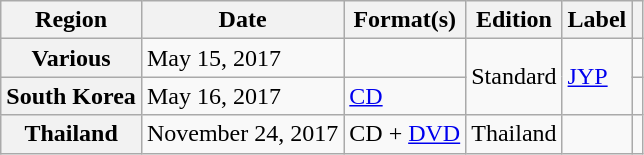<table class="wikitable plainrowheaders">
<tr>
<th>Region</th>
<th>Date</th>
<th>Format(s)</th>
<th>Edition</th>
<th>Label</th>
<th></th>
</tr>
<tr>
<th scope="row">Various</th>
<td>May 15, 2017</td>
<td></td>
<td rowspan="2">Standard</td>
<td rowspan="2"><a href='#'>JYP</a></td>
<td></td>
</tr>
<tr>
<th scope="row">South Korea</th>
<td>May 16, 2017</td>
<td><a href='#'>CD</a></td>
<td></td>
</tr>
<tr>
<th scope="row">Thailand</th>
<td>November 24, 2017</td>
<td>CD + <a href='#'>DVD</a></td>
<td>Thailand</td>
<td></td>
<td></td>
</tr>
</table>
